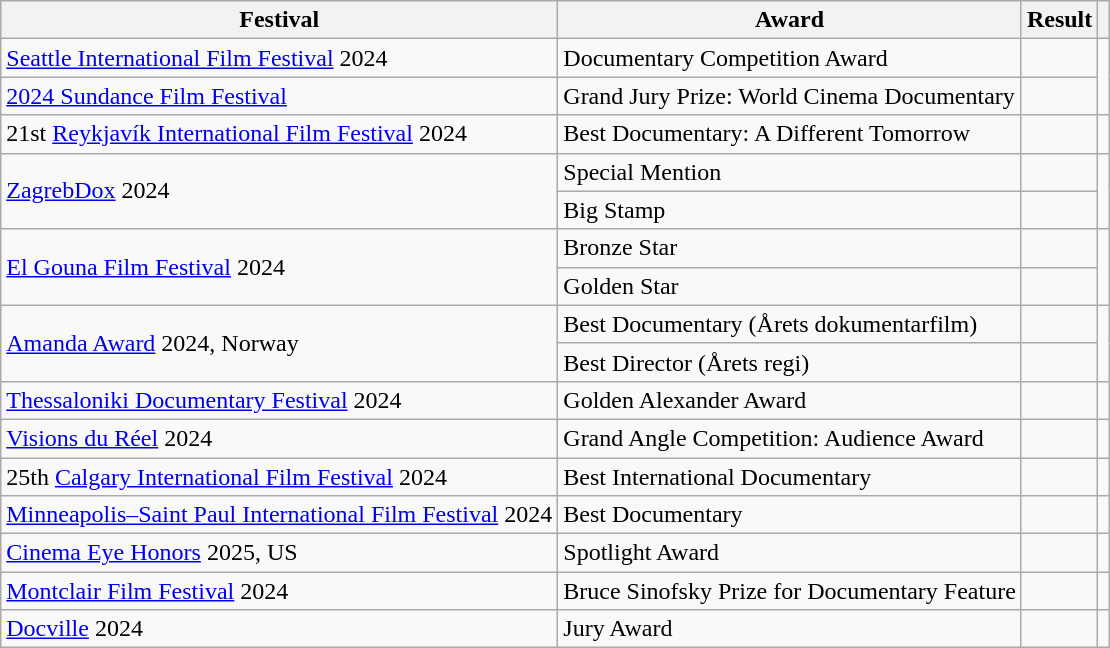<table class="wikitable sortable">
<tr>
<th>Festival</th>
<th>Award</th>
<th>Result</th>
<th></th>
</tr>
<tr>
<td><a href='#'>Seattle International Film Festival</a> 2024</td>
<td>Documentary Competition Award</td>
<td></td>
<td rowspan="2"></td>
</tr>
<tr>
<td><a href='#'>2024 Sundance Film Festival</a></td>
<td>Grand Jury Prize: World Cinema Documentary</td>
<td></td>
</tr>
<tr>
<td>21st <a href='#'>Reykjavík International Film Festival</a> 2024</td>
<td>Best Documentary: A Different Tomorrow</td>
<td></td>
<td></td>
</tr>
<tr>
<td rowspan="2"><a href='#'>ZagrebDox</a> 2024</td>
<td>Special Mention</td>
<td></td>
<td rowspan="2"></td>
</tr>
<tr>
<td>Big Stamp</td>
<td></td>
</tr>
<tr>
<td rowspan="2"><a href='#'>El Gouna Film Festival</a> 2024</td>
<td>Bronze Star</td>
<td></td>
<td rowspan="2"></td>
</tr>
<tr>
<td>Golden Star</td>
<td></td>
</tr>
<tr>
<td rowspan="2"><a href='#'>Amanda Award</a> 2024, Norway</td>
<td>Best Documentary (Årets dokumentarfilm)</td>
<td></td>
<td rowspan="2"></td>
</tr>
<tr>
<td>Best Director (Årets regi)</td>
<td></td>
</tr>
<tr>
<td><a href='#'>Thessaloniki Documentary Festival</a> 2024</td>
<td>Golden Alexander Award</td>
<td></td>
<td></td>
</tr>
<tr>
<td><a href='#'>Visions du Réel</a> 2024</td>
<td>Grand Angle Competition: Audience Award</td>
<td></td>
<td></td>
</tr>
<tr>
<td>25th <a href='#'>Calgary International Film Festival</a> 2024</td>
<td>Best International Documentary</td>
<td></td>
<td></td>
</tr>
<tr>
<td><a href='#'>Minneapolis–Saint Paul International Film Festival</a> 2024</td>
<td>Best Documentary</td>
<td></td>
<td></td>
</tr>
<tr>
<td><a href='#'>Cinema Eye Honors</a> 2025, US</td>
<td>Spotlight Award</td>
<td></td>
<td></td>
</tr>
<tr>
<td><a href='#'>Montclair Film Festival</a> 2024</td>
<td>Bruce Sinofsky Prize for Documentary Feature</td>
<td></td>
<td></td>
</tr>
<tr>
<td><a href='#'>Docville</a> 2024</td>
<td>Jury Award</td>
<td></td>
<td></td>
</tr>
</table>
